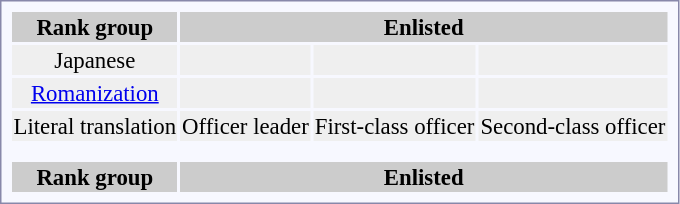<table style="border:1px solid #8888aa; background-color:#f7f8ff; padding:5px; font-size:95%; margin: 0px 12px 12px 0px; text-align:center;">
<tr style="background-color:#CCCCCC; ">
<th>Rank group</th>
<th colspan=3>Enlisted</th>
</tr>
<tr style="background:#efefef;">
<td>Japanese</td>
<td></td>
<td></td>
<td></td>
</tr>
<tr style="background:#efefef;">
<td><a href='#'>Romanization</a></td>
<td></td>
<td></td>
<td></td>
</tr>
<tr style="background:#efefef;">
<td>Literal translation</td>
<td>Officer leader</td>
<td>First-class officer</td>
<td>Second-class officer</td>
</tr>
<tr>
<td><strong></strong></td>
<td></td>
<td></td>
<td></td>
</tr>
<tr>
<td><strong></strong></td>
<td></td>
<td></td>
<td></td>
</tr>
<tr>
<td><strong></strong></td>
<td></td>
<td></td>
<td></td>
</tr>
<tr style="background-color:#CCCCCC; ">
<th>Rank group</th>
<th colspan=3>Enlisted</th>
</tr>
</table>
